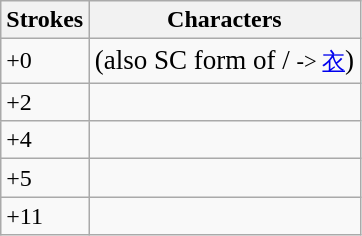<table class="wikitable">
<tr>
<th>Strokes</th>
<th>Characters</th>
</tr>
<tr>
<td>+0</td>
<td style="font-size: large;"> (also SC form of / <small>-> <a href='#'>衣</a></small>)</td>
</tr>
<tr>
<td>+2</td>
<td style="font-size: large;"></td>
</tr>
<tr>
<td>+4</td>
<td style="font-size: large;"></td>
</tr>
<tr>
<td>+5</td>
<td style="font-size: large;"></td>
</tr>
<tr>
<td>+11</td>
<td style="font-size: large;"></td>
</tr>
</table>
